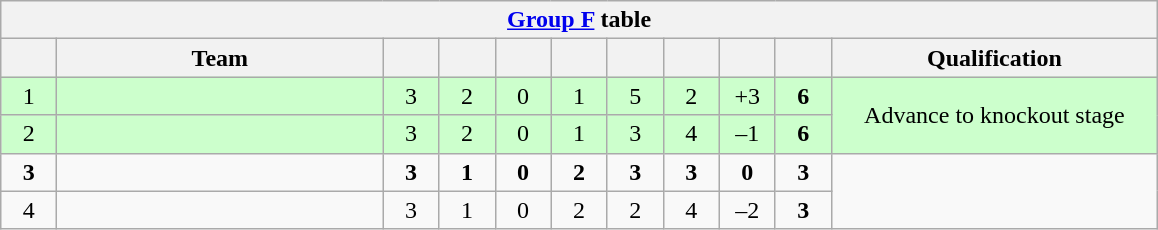<table class="wikitable" style="text-align:center">
<tr>
<th colspan="11"><a href='#'>Group F</a> table</th>
</tr>
<tr>
<th width="30"></th>
<th width="210">Team</th>
<th width="30"></th>
<th width="30"></th>
<th width="30"></th>
<th width="30"></th>
<th width="30"></th>
<th width="30"></th>
<th width="30"></th>
<th width="30"></th>
<th width="210">Qualification</th>
</tr>
<tr bgcolor="#ccffcc">
<td>1</td>
<td align="left"></td>
<td>3</td>
<td>2</td>
<td>0</td>
<td>1</td>
<td>5</td>
<td>2</td>
<td>+3</td>
<td><strong>6</strong></td>
<td rowspan="2">Advance to knockout stage</td>
</tr>
<tr bgcolor="#ccffcc">
<td>2</td>
<td align="left"></td>
<td>3</td>
<td>2</td>
<td>0</td>
<td>1</td>
<td>3</td>
<td>4</td>
<td>–1</td>
<td><strong>6</strong></td>
</tr>
<tr>
<td><strong>3</strong></td>
<td align="left"><strong></strong></td>
<td><strong>3</strong></td>
<td><strong>1</strong></td>
<td><strong>0</strong></td>
<td><strong>2</strong></td>
<td><strong>3</strong></td>
<td><strong>3</strong></td>
<td><strong>0</strong></td>
<td><strong>3</strong></td>
<td rowspan="2"></td>
</tr>
<tr>
<td>4</td>
<td align="left"></td>
<td>3</td>
<td>1</td>
<td>0</td>
<td>2</td>
<td>2</td>
<td>4</td>
<td>–2</td>
<td><strong>3</strong></td>
</tr>
</table>
